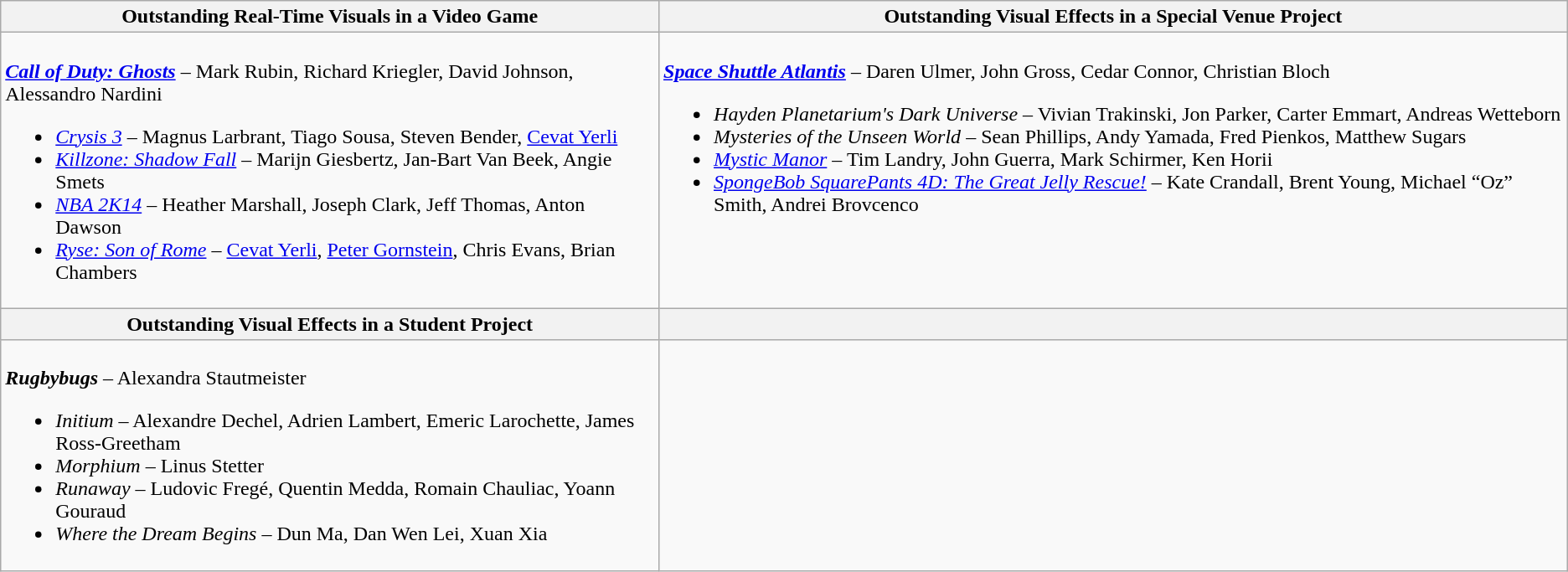<table class=wikitable style="width=100%">
<tr>
<th style="width=50%"><strong>Outstanding Real-Time Visuals in a Video Game</strong></th>
<th style="width=50%"><strong>Outstanding Visual Effects in a Special Venue Project</strong></th>
</tr>
<tr>
<td valign="top"><br><strong><em><a href='#'>Call of Duty: Ghosts</a></em></strong> – Mark Rubin, Richard Kriegler, David Johnson, Alessandro Nardini<ul><li><em><a href='#'>Crysis 3</a></em> – Magnus Larbrant, Tiago Sousa, Steven Bender, <a href='#'>Cevat Yerli</a></li><li><em><a href='#'>Killzone: Shadow Fall</a></em> – Marijn Giesbertz, Jan-Bart Van Beek, Angie Smets</li><li><em><a href='#'>NBA 2K14</a></em> – Heather Marshall, Joseph Clark, Jeff Thomas, Anton Dawson</li><li><em><a href='#'>Ryse: Son of Rome</a></em> – <a href='#'>Cevat Yerli</a>, <a href='#'>Peter Gornstein</a>, Chris Evans, Brian Chambers</li></ul></td>
<td valign="top"><br><strong><em><a href='#'>Space Shuttle Atlantis</a></em></strong> – Daren Ulmer, John Gross, Cedar Connor, Christian Bloch<ul><li><em>Hayden Planetarium's Dark Universe</em> – Vivian Trakinski, Jon Parker, Carter Emmart, Andreas Wetteborn</li><li><em>Mysteries of the Unseen World</em> – Sean Phillips, Andy Yamada, Fred Pienkos, Matthew Sugars</li><li><em><a href='#'>Mystic Manor</a></em> – Tim Landry, John Guerra, Mark Schirmer, Ken Horii</li><li><em><a href='#'>SpongeBob SquarePants 4D: The Great Jelly Rescue!</a></em> – Kate Crandall, Brent Young, Michael “Oz” Smith, Andrei Brovcenco</li></ul></td>
</tr>
<tr>
<th style="width=50%"><strong>Outstanding Visual Effects in a Student Project</strong></th>
<th style="width=50%"></th>
</tr>
<tr>
<td valign="top"><br><strong><em>Rugbybugs</em></strong> – Alexandra Stautmeister<ul><li><em>Initium</em> – Alexandre Dechel, Adrien Lambert, Emeric Larochette, James Ross-Greetham</li><li><em>Morphium</em> – Linus Stetter</li><li><em>Runaway</em> – Ludovic Fregé, Quentin Medda, Romain Chauliac, Yoann Gouraud</li><li><em>Where the Dream Begins</em> – Dun Ma, Dan Wen Lei, Xuan Xia</li></ul></td>
<td valign="top"></td>
</tr>
</table>
